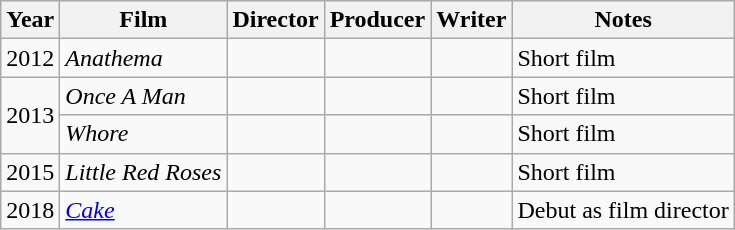<table class="wikitable sortable">
<tr>
<th>Year</th>
<th>Film</th>
<th>Director</th>
<th>Producer</th>
<th>Writer</th>
<th>Notes</th>
</tr>
<tr>
<td>2012</td>
<td><em>Anathema</em></td>
<td></td>
<td></td>
<td></td>
<td>Short film</td>
</tr>
<tr>
<td rowspan="2">2013</td>
<td><em>Once A Man</em></td>
<td></td>
<td></td>
<td></td>
<td>Short film</td>
</tr>
<tr>
<td><em>Whore</em></td>
<td></td>
<td></td>
<td></td>
<td>Short film</td>
</tr>
<tr>
<td>2015</td>
<td><em>Little Red Roses</em></td>
<td></td>
<td></td>
<td></td>
<td>Short film</td>
</tr>
<tr>
<td>2018</td>
<td><em><a href='#'>Cake</a></em></td>
<td></td>
<td></td>
<td></td>
<td>Debut as film director</td>
</tr>
</table>
